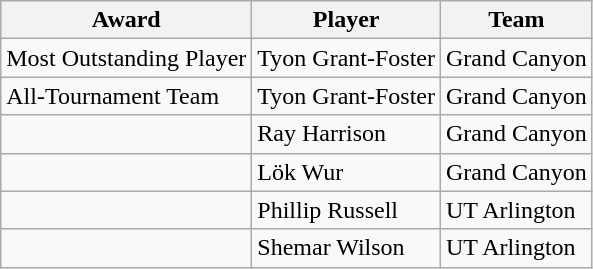<table class="wikitable">
<tr>
<th>Award</th>
<th>Player</th>
<th>Team</th>
</tr>
<tr>
<td>Most Outstanding Player</td>
<td>Tyon Grant-Foster</td>
<td>Grand Canyon</td>
</tr>
<tr>
<td>All-Tournament Team</td>
<td>Tyon Grant-Foster</td>
<td>Grand Canyon</td>
</tr>
<tr>
<td></td>
<td>Ray Harrison</td>
<td>Grand Canyon</td>
</tr>
<tr>
<td></td>
<td>Lök Wur</td>
<td>Grand Canyon</td>
</tr>
<tr>
<td></td>
<td>Phillip Russell</td>
<td>UT Arlington</td>
</tr>
<tr>
<td></td>
<td>Shemar Wilson</td>
<td>UT Arlington</td>
</tr>
</table>
